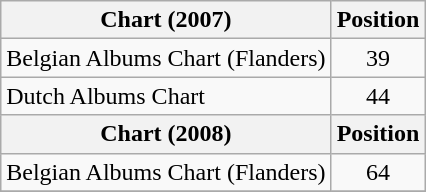<table class = "wikitable sortable">
<tr>
<th>Chart (2007)</th>
<th>Position</th>
</tr>
<tr>
<td>Belgian Albums Chart (Flanders)</td>
<td align="center">39</td>
</tr>
<tr>
<td>Dutch Albums Chart</td>
<td align="center">44</td>
</tr>
<tr>
<th>Chart (2008)</th>
<th>Position</th>
</tr>
<tr>
<td>Belgian Albums Chart (Flanders)</td>
<td align="center">64</td>
</tr>
<tr>
</tr>
</table>
